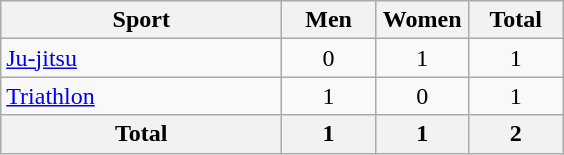<table class="wikitable sortable" style="text-align:center;">
<tr>
<th width=180>Sport</th>
<th width=55>Men</th>
<th width=55>Women</th>
<th width=55>Total</th>
</tr>
<tr>
<td align=left><a href='#'>Ju-jitsu</a></td>
<td>0</td>
<td>1</td>
<td>1</td>
</tr>
<tr>
<td align=left><a href='#'>Triathlon</a></td>
<td>1</td>
<td>0</td>
<td>1</td>
</tr>
<tr>
<th>Total</th>
<th>1</th>
<th>1</th>
<th>2</th>
</tr>
</table>
